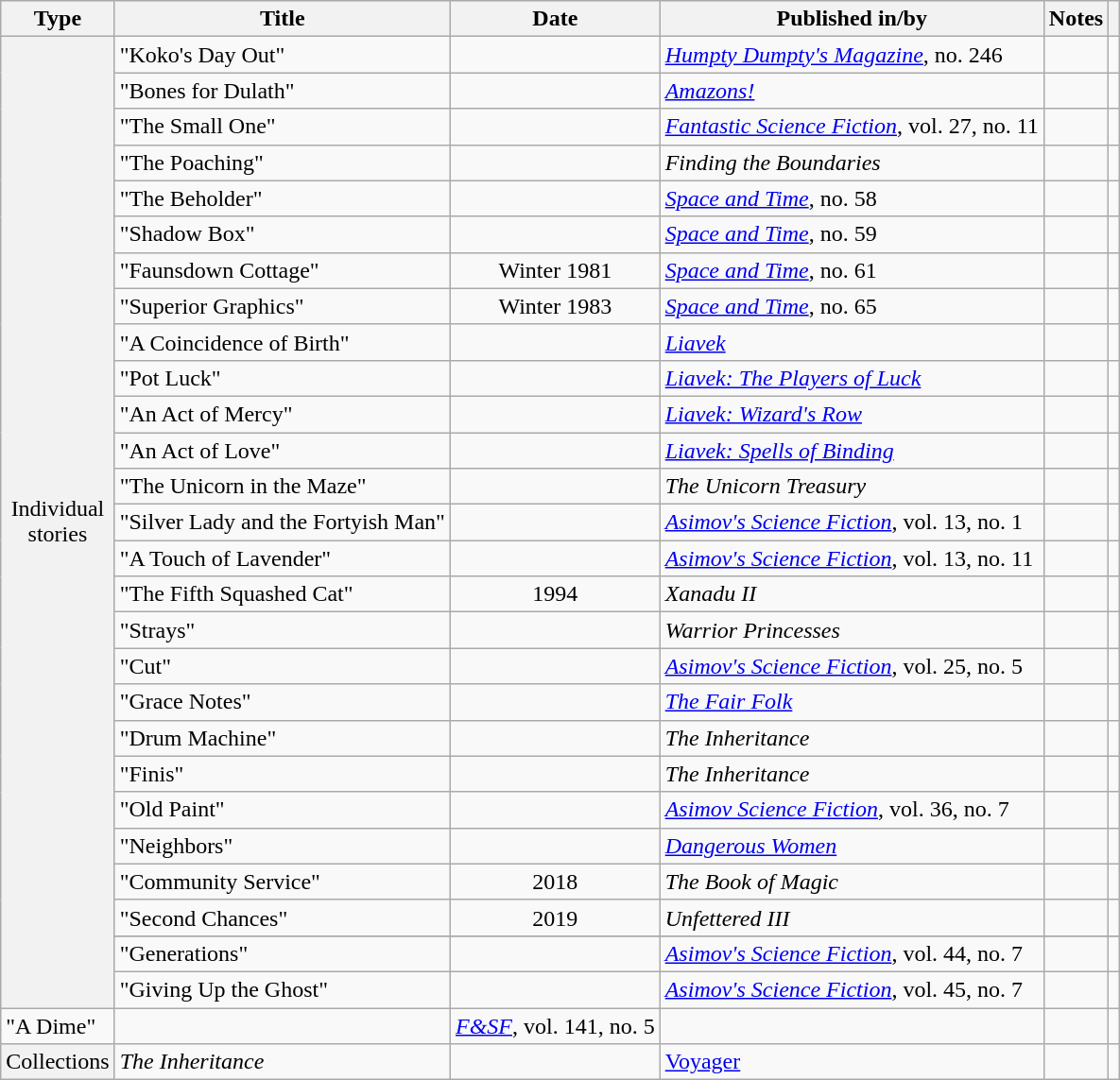<table class="wikitable sortable">
<tr>
<th scope=col>Type</th>
<th scope=col>Title</th>
<th scope=col>Date</th>
<th scope=col>Published in/by</th>
<th scope=col class=unsortable>Notes</th>
<th scope=col class=unsortable></th>
</tr>
<tr>
<th scope=row rowspan=28 style="font-weight: normal">Individual<br> stories</th>
<td data-sort-value="Koko's Day Out">"Koko's Day Out"</td>
<td align=center></td>
<td><em><a href='#'>Humpty Dumpty's Magazine</a></em>, no. 246</td>
<td align=center></td>
<td align=center></td>
</tr>
<tr>
<td data-sort-value="Bones for Dulath">"Bones for Dulath"</td>
<td align=center></td>
<td><em><a href='#'>Amazons!</a></em></td>
<td align=center></td>
<td align=center></td>
</tr>
<tr>
<td data-sort-value="Small One, The">"The Small One"</td>
<td align=center></td>
<td><em><a href='#'>Fantastic Science Fiction</a></em>, vol. 27, no. 11</td>
<td></td>
<td align=center></td>
</tr>
<tr>
<td data-sort-value="Poaching, The">"The Poaching"</td>
<td align=center></td>
<td><em>Finding the Boundaries</em></td>
<td align=center></td>
<td align=center></td>
</tr>
<tr>
<td data-sort-value="Beholder, The">"The Beholder"</td>
<td align=center></td>
<td><em><a href='#'>Space and Time</a></em>, no. 58</td>
<td></td>
<td align=center></td>
</tr>
<tr>
<td data-sort-value="Shadow Box, The">"Shadow Box"</td>
<td align=center></td>
<td><em><a href='#'>Space and Time</a></em>, no. 59</td>
<td></td>
<td align=center></td>
</tr>
<tr>
<td data-sort-value="Faunsdown Cottage, The">"Faunsdown Cottage"</td>
<td align=center data-sort-type=isoDate data-sort-value="1981-12-01">Winter 1981</td>
<td><em><a href='#'>Space and Time</a></em>, no. 61</td>
<td></td>
<td align=center></td>
</tr>
<tr>
<td data-sort-value="Superior Graphics, The">"Superior Graphics"</td>
<td align=center data-sort-type=isoDate data-sort-value="1983-12-01">Winter 1983</td>
<td><em><a href='#'>Space and Time</a></em>, no. 65</td>
<td></td>
<td align=center></td>
</tr>
<tr>
<td data-sort-value="Coincidence of Birth, A">"A Coincidence of Birth"</td>
<td align=center></td>
<td><em><a href='#'>Liavek</a></em></td>
<td align=center></td>
<td align=center></td>
</tr>
<tr>
<td data-sort-value="Pot Luck">"Pot Luck"</td>
<td align=center></td>
<td data-sort-value="Liavek: Players of Luck, The"><em><a href='#'>Liavek: The Players of Luck</a></em></td>
<td align=center></td>
<td align=center></td>
</tr>
<tr>
<td data-sort-value="Act of Mercy, An">"An Act of Mercy"</td>
<td align=center></td>
<td><em><a href='#'>Liavek: Wizard's Row</a></em></td>
<td align=center></td>
<td align=center></td>
</tr>
<tr>
<td data-sort-value="Act of Love, An">"An Act of Love"</td>
<td align=center></td>
<td><em><a href='#'>Liavek: Spells of Binding</a></em></td>
<td align=center></td>
<td align=center></td>
</tr>
<tr>
<td data-sort-value="Unicorn in the Maze, The">"The Unicorn in the Maze"</td>
<td align=center></td>
<td data-sort-value="Unicorn Treasury, The"><em>The Unicorn Treasury</em></td>
<td align=center></td>
<td align=center></td>
</tr>
<tr>
<td data-sort-value="Silver Lady and the Fortyish Man">"Silver Lady and the Fortyish Man"</td>
<td align=center></td>
<td><em><a href='#'>Asimov's Science Fiction</a></em>, vol. 13, no. 1</td>
<td align=center></td>
<td align=center></td>
</tr>
<tr>
<td data-sort-value="Touch of Lavender, A">"A Touch of Lavender"</td>
<td align=center></td>
<td><em><a href='#'>Asimov's Science Fiction</a></em>, vol. 13, no. 11</td>
<td align=center></td>
<td align=center></td>
</tr>
<tr>
<td data-sort-value="Fifth Squashed Cat, The">"The Fifth Squashed Cat"</td>
<td align=center>1994</td>
<td><em>Xanadu II</em></td>
<td align=center></td>
<td align=center></td>
</tr>
<tr>
<td data-sort-value="Strays">"Strays"</td>
<td align=center></td>
<td><em>Warrior Princesses</em></td>
<td align=center></td>
<td align=center></td>
</tr>
<tr>
<td data-sort-value="Cut">"Cut"</td>
<td align=center></td>
<td><em><a href='#'>Asimov's Science Fiction</a></em>, vol. 25, no. 5</td>
<td align=center></td>
<td align=center></td>
</tr>
<tr>
<td data-sort-value="Grace Notes">"Grace Notes"</td>
<td align=center></td>
<td data-sort-value="Fair Folk, The"><em><a href='#'>The Fair Folk</a></em></td>
<td align=center></td>
<td align=center></td>
</tr>
<tr>
<td data-sort-value="Drum Machine">"Drum Machine"</td>
<td align=center></td>
<td data-sort-value="Inheritance, The"><em>The Inheritance</em></td>
<td align=center></td>
<td align=center></td>
</tr>
<tr>
<td data-sort-value="Finis">"Finis"</td>
<td align=center></td>
<td data-sort-value="Inheritance, The"><em>The Inheritance</em></td>
<td align=center></td>
<td align=center></td>
</tr>
<tr>
<td data-sort-value="Old Paint">"Old Paint"</td>
<td align=center></td>
<td><em><a href='#'>Asimov Science Fiction</a></em>, vol. 36, no. 7</td>
<td></td>
<td align=center></td>
</tr>
<tr>
<td data-sort-value="Neighbors">"Neighbors"</td>
<td align=center></td>
<td><em><a href='#'>Dangerous Women</a></em></td>
<td align=center></td>
<td align=center></td>
</tr>
<tr>
<td data-sort-value="Community Service">"Community Service"</td>
<td align=center>2018</td>
<td data-sort-value="Book of Magic, The"><em>The Book of Magic</em></td>
<td align=center></td>
<td align=center></td>
</tr>
<tr>
<td data-sort-value="Second Chances">"Second Chances"</td>
<td align=center>2019</td>
<td><em>Unfettered III</em></td>
<td align=center></td>
<td align=center></td>
</tr>
<tr>
</tr>
<tr>
<td data-sort-value="Generations">"Generations"</td>
<td align=center></td>
<td><em><a href='#'>Asimov's Science Fiction</a></em>, vol. 44, no. 7</td>
<td></td>
<td align=center></td>
</tr>
<tr>
<td data-sort-value="Giving Up the Ghost">"Giving Up the Ghost"</td>
<td align=center></td>
<td><em><a href='#'>Asimov's Science Fiction</a></em>, vol. 45, no. 7</td>
<td></td>
<td align=center></td>
</tr>
<tr>
<td data-sort-value="Dime, A">"A Dime"</td>
<td align=center></td>
<td><em><a href='#'>F&SF</a></em>, vol. 141, no. 5</td>
<td></td>
<td align=center></td>
</tr>
<tr>
<th scope=row style="font-weight: normal">Collections</th>
<td data-sort-value="Inheritance, The"><em>The Inheritance</em></td>
<td align=center></td>
<td><a href='#'>Voyager</a></td>
<td align=center></td>
<td align=center></td>
</tr>
</table>
